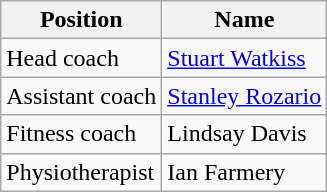<table class="wikitable">
<tr>
<th>Position</th>
<th>Name</th>
</tr>
<tr>
<td>Head coach</td>
<td> <a href='#'>Stuart Watkiss</a></td>
</tr>
<tr>
<td>Assistant coach</td>
<td> <a href='#'>Stanley Rozario</a></td>
</tr>
<tr>
<td>Fitness coach</td>
<td> Lindsay Davis</td>
</tr>
<tr>
<td>Physiotherapist</td>
<td> Ian Farmery</td>
</tr>
</table>
